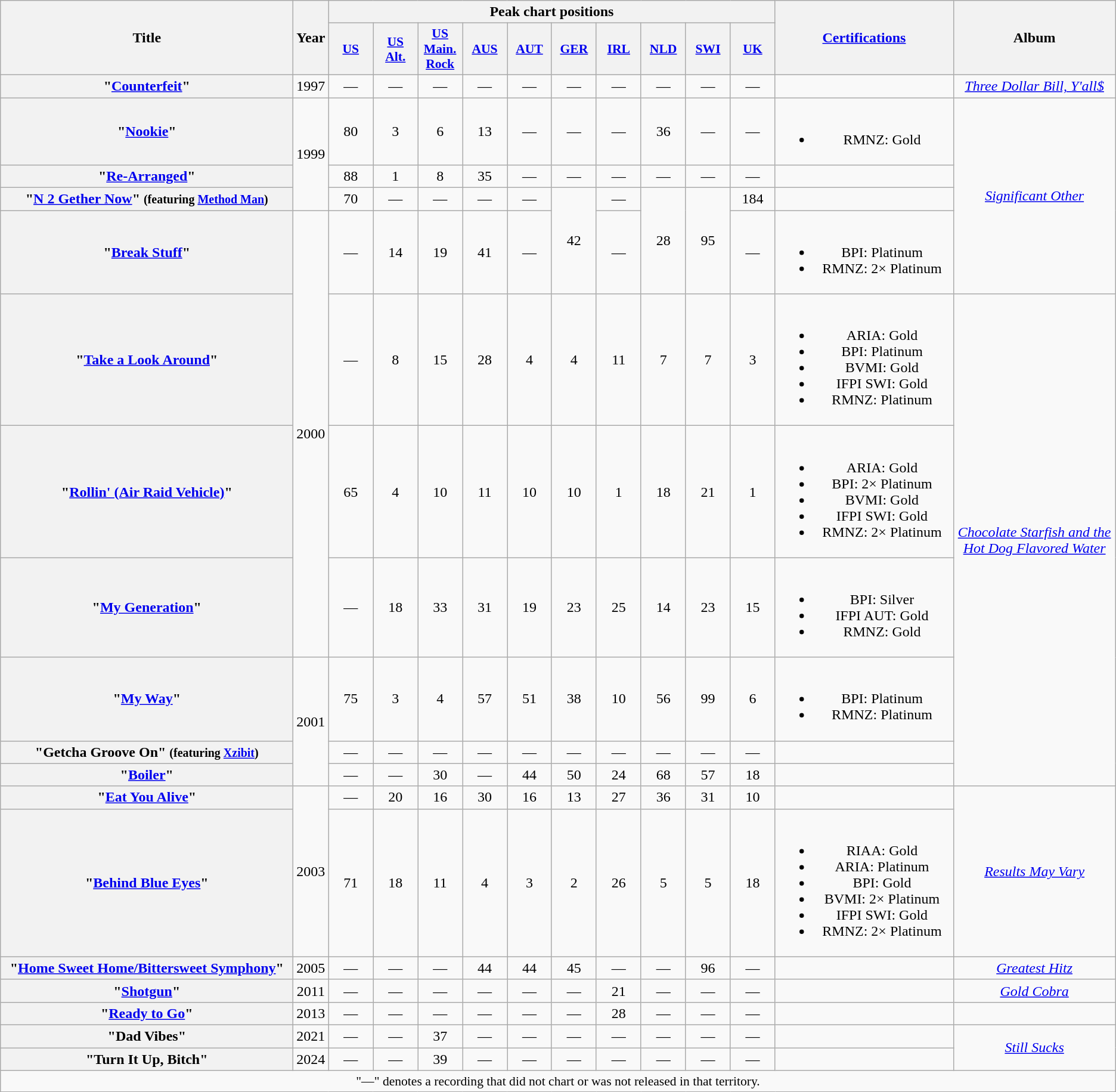<table class="wikitable plainrowheaders" style="text-align:center;">
<tr>
<th scope="col" rowspan="2" style="width:20em;">Title</th>
<th scope="col" rowspan="2">Year</th>
<th scope="col" colspan="10">Peak chart positions</th>
<th scope="col" rowspan="2" style="width:12em;"><a href='#'>Certifications</a></th>
<th scope="col" rowspan="2">Album</th>
</tr>
<tr>
<th scope="col" style="width:3em;font-size:90%;"><a href='#'>US</a><br></th>
<th scope="col" style="width:3em;font-size:90%;"><a href='#'>US<br>Alt.</a><br></th>
<th scope="col" style="width:3em;font-size:90%;"><a href='#'>US<br>Main. Rock</a><br></th>
<th scope="col" style="width:3em;font-size:90%;"><a href='#'>AUS</a><br></th>
<th scope="col" style="width:3em;font-size:90%;"><a href='#'>AUT</a><br></th>
<th scope="col" style="width:3em;font-size:90%;"><a href='#'>GER</a><br></th>
<th scope="col" style="width:3em;font-size:90%;"><a href='#'>IRL</a><br></th>
<th scope="col" style="width:3em;font-size:90%;"><a href='#'>NLD</a><br></th>
<th scope="col" style="width:3em;font-size:90%;"><a href='#'>SWI</a><br></th>
<th scope="col" style="width:3em;font-size:90%;"><a href='#'>UK</a><br></th>
</tr>
<tr>
<th scope="row">"<a href='#'>Counterfeit</a>"</th>
<td>1997</td>
<td>—</td>
<td>—</td>
<td>—</td>
<td>—</td>
<td>—</td>
<td>—</td>
<td>—</td>
<td>—</td>
<td>—</td>
<td>—</td>
<td></td>
<td><em><a href='#'>Three Dollar Bill, Y'all$</a></em></td>
</tr>
<tr>
<th scope="row">"<a href='#'>Nookie</a>"</th>
<td rowspan="3">1999</td>
<td>80</td>
<td>3</td>
<td>6</td>
<td>13</td>
<td>—</td>
<td>—</td>
<td>—</td>
<td>36</td>
<td>—</td>
<td>—</td>
<td><br><ul><li>RMNZ: Gold</li></ul></td>
<td rowspan="4"><em><a href='#'>Significant Other</a></em></td>
</tr>
<tr>
<th scope="row">"<a href='#'>Re-Arranged</a>"</th>
<td>88</td>
<td>1</td>
<td>8</td>
<td>35</td>
<td>—</td>
<td>—</td>
<td>—</td>
<td>—</td>
<td>—</td>
<td>—</td>
<td></td>
</tr>
<tr>
<th scope="row">"<a href='#'>N 2 Gether Now</a>" <small>(featuring <a href='#'>Method Man</a>)</small></th>
<td>70</td>
<td>—</td>
<td>—</td>
<td>—</td>
<td>—</td>
<td rowspan="2">42</td>
<td>—</td>
<td rowspan="2">28</td>
<td rowspan="2">95</td>
<td>184</td>
<td></td>
</tr>
<tr>
<th scope="row">"<a href='#'>Break Stuff</a>"</th>
<td rowspan="4">2000</td>
<td>—</td>
<td>14</td>
<td>19</td>
<td>41</td>
<td>—</td>
<td>—</td>
<td>—</td>
<td><br><ul><li>BPI: Platinum</li><li>RMNZ: 2× Platinum</li></ul></td>
</tr>
<tr>
<th scope="row">"<a href='#'>Take a Look Around</a>"</th>
<td>—</td>
<td>8</td>
<td>15</td>
<td>28</td>
<td>4</td>
<td>4</td>
<td>11</td>
<td>7</td>
<td>7</td>
<td>3</td>
<td><br><ul><li>ARIA: Gold</li><li>BPI: Platinum</li><li>BVMI: Gold</li><li>IFPI SWI: Gold</li><li>RMNZ: Platinum</li></ul></td>
<td rowspan="6"><em><a href='#'>Chocolate Starfish and the Hot Dog Flavored Water</a></em></td>
</tr>
<tr>
<th scope="row">"<a href='#'>Rollin' (Air Raid Vehicle)</a>"</th>
<td>65</td>
<td>4</td>
<td>10</td>
<td>11</td>
<td>10</td>
<td>10</td>
<td>1</td>
<td>18</td>
<td>21</td>
<td>1</td>
<td><br><ul><li>ARIA: Gold</li><li>BPI: 2× Platinum</li><li>BVMI: Gold</li><li>IFPI SWI: Gold</li><li>RMNZ: 2× Platinum</li></ul></td>
</tr>
<tr>
<th scope="row">"<a href='#'>My Generation</a>"</th>
<td>—</td>
<td>18</td>
<td>33</td>
<td>31</td>
<td>19</td>
<td>23</td>
<td>25</td>
<td>14</td>
<td>23</td>
<td>15</td>
<td><br><ul><li>BPI: Silver</li><li>IFPI AUT: Gold</li><li>RMNZ: Gold</li></ul></td>
</tr>
<tr>
<th scope="row">"<a href='#'>My Way</a>"</th>
<td rowspan="3">2001</td>
<td>75</td>
<td>3</td>
<td>4</td>
<td>57</td>
<td>51</td>
<td>38</td>
<td>10</td>
<td>56</td>
<td>99</td>
<td>6</td>
<td><br><ul><li>BPI: Platinum</li><li>RMNZ: Platinum</li></ul></td>
</tr>
<tr>
<th scope="row">"Getcha Groove On" <small>(featuring <a href='#'>Xzibit</a>)</small></th>
<td>—</td>
<td>—</td>
<td>—</td>
<td>—</td>
<td>—</td>
<td>—</td>
<td>—</td>
<td>—</td>
<td>—</td>
<td>—</td>
<td></td>
</tr>
<tr>
<th scope="row">"<a href='#'>Boiler</a>"</th>
<td>—</td>
<td>—</td>
<td>30</td>
<td>—</td>
<td>44</td>
<td>50</td>
<td>24</td>
<td>68</td>
<td>57</td>
<td>18</td>
<td></td>
</tr>
<tr>
<th scope="row">"<a href='#'>Eat You Alive</a>"</th>
<td rowspan="2">2003</td>
<td>—</td>
<td>20</td>
<td>16</td>
<td>30</td>
<td>16</td>
<td>13</td>
<td>27</td>
<td>36</td>
<td>31</td>
<td>10</td>
<td></td>
<td rowspan="2"><em><a href='#'>Results May Vary</a></em></td>
</tr>
<tr>
<th scope="row">"<a href='#'>Behind Blue Eyes</a>"</th>
<td>71</td>
<td>18</td>
<td>11</td>
<td>4</td>
<td>3</td>
<td>2</td>
<td>26</td>
<td>5</td>
<td>5</td>
<td>18</td>
<td><br><ul><li>RIAA: Gold</li><li>ARIA: Platinum</li><li>BPI: Gold</li><li>BVMI: 2× Platinum</li><li>IFPI SWI: Gold</li><li>RMNZ: 2× Platinum</li></ul></td>
</tr>
<tr>
<th scope="row">"<a href='#'>Home Sweet Home/Bittersweet Symphony</a>"</th>
<td>2005</td>
<td>—</td>
<td>—</td>
<td>—</td>
<td>44</td>
<td>44</td>
<td>45</td>
<td>—</td>
<td>—</td>
<td>96</td>
<td>—</td>
<td></td>
<td><em><a href='#'>Greatest Hitz</a></em></td>
</tr>
<tr>
<th scope="row">"<a href='#'>Shotgun</a>"</th>
<td>2011</td>
<td>—</td>
<td>—</td>
<td>—</td>
<td>—</td>
<td>—</td>
<td>—</td>
<td>21</td>
<td>—</td>
<td>—</td>
<td>—</td>
<td></td>
<td><em><a href='#'>Gold Cobra</a></em></td>
</tr>
<tr>
<th scope="row">"<a href='#'>Ready to Go</a>"<br></th>
<td>2013</td>
<td>—</td>
<td>—</td>
<td>—</td>
<td>—</td>
<td>—</td>
<td>—</td>
<td>28</td>
<td>—</td>
<td>—</td>
<td>—</td>
<td></td>
<td></td>
</tr>
<tr>
<th scope="row">"Dad Vibes"</th>
<td>2021</td>
<td>—</td>
<td>—</td>
<td>37</td>
<td>—</td>
<td>—</td>
<td>—</td>
<td>—</td>
<td>—</td>
<td>—</td>
<td>—</td>
<td></td>
<td rowspan="2"><em><a href='#'>Still Sucks</a></em></td>
</tr>
<tr>
<th scope="row">"Turn It Up, Bitch"</th>
<td>2024</td>
<td>—</td>
<td>—</td>
<td>39</td>
<td>—</td>
<td>—</td>
<td>—</td>
<td>—</td>
<td>—</td>
<td>—</td>
<td>—</td>
<td></td>
</tr>
<tr>
<td colspan="15" style="font-size:90%">"—" denotes a recording that did not chart or was not released in that territory.</td>
</tr>
</table>
